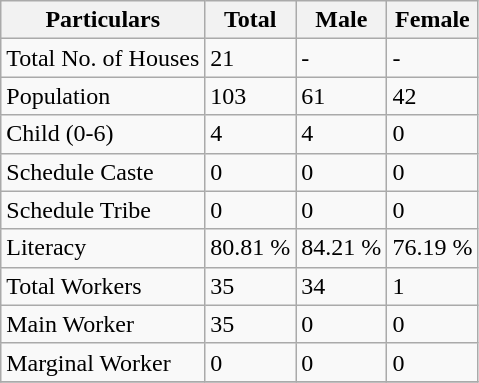<table class="wikitable sortable">
<tr>
<th>Particulars</th>
<th>Total</th>
<th>Male</th>
<th>Female</th>
</tr>
<tr>
<td>Total No. of Houses</td>
<td>21</td>
<td>-</td>
<td>-</td>
</tr>
<tr>
<td>Population</td>
<td>103</td>
<td>61</td>
<td>42</td>
</tr>
<tr>
<td>Child (0-6)</td>
<td>4</td>
<td>4</td>
<td>0</td>
</tr>
<tr>
<td>Schedule Caste</td>
<td>0</td>
<td>0</td>
<td>0</td>
</tr>
<tr>
<td>Schedule Tribe</td>
<td>0</td>
<td>0</td>
<td>0</td>
</tr>
<tr>
<td>Literacy</td>
<td>80.81 %</td>
<td>84.21 %</td>
<td>76.19 %</td>
</tr>
<tr>
<td>Total Workers</td>
<td>35</td>
<td>34</td>
<td>1</td>
</tr>
<tr>
<td>Main Worker</td>
<td>35</td>
<td>0</td>
<td>0</td>
</tr>
<tr>
<td>Marginal Worker</td>
<td>0</td>
<td>0</td>
<td>0</td>
</tr>
<tr>
</tr>
</table>
